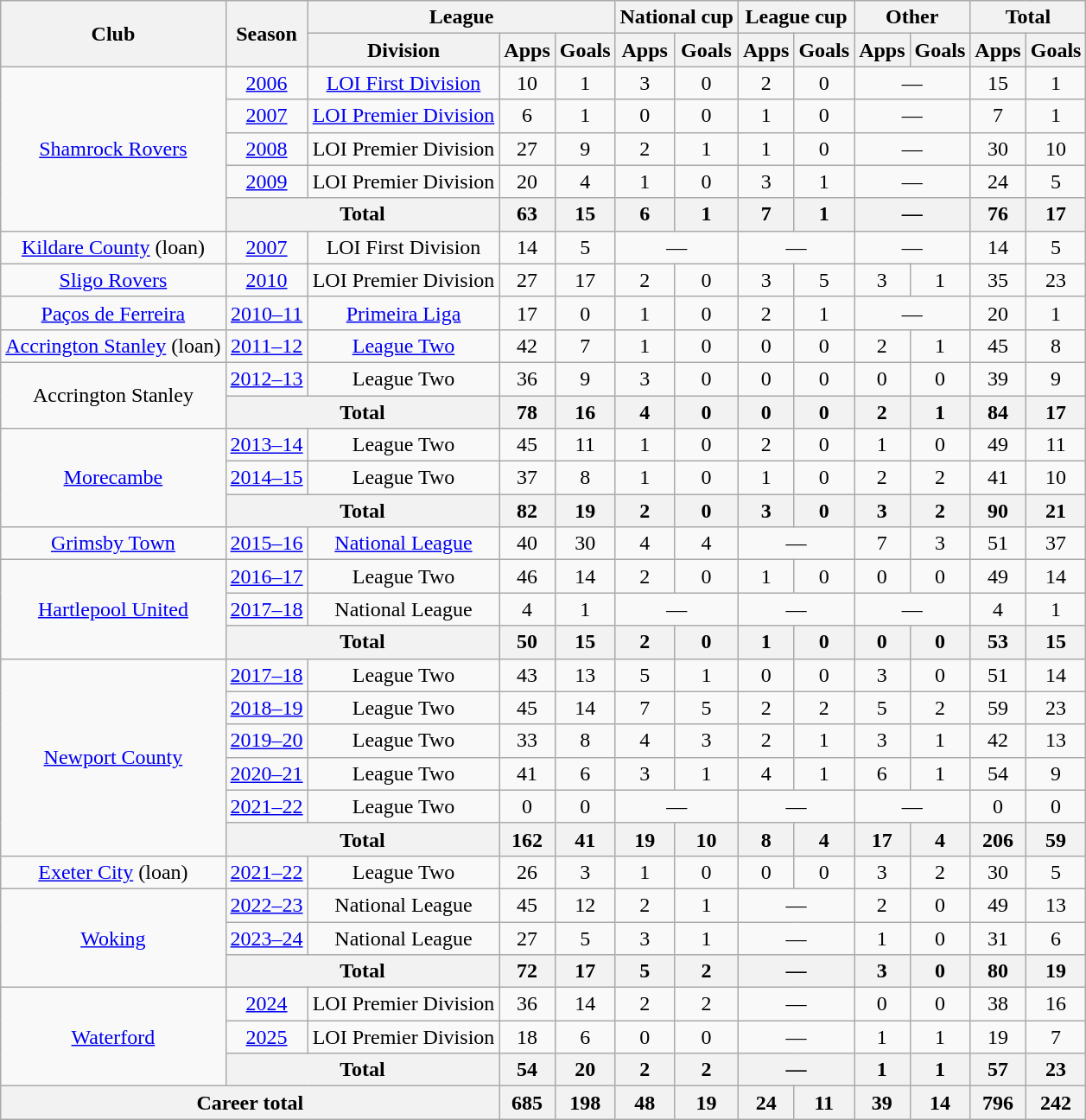<table class="wikitable" style="text-align:center;">
<tr>
<th rowspan="2">Club</th>
<th rowspan="2">Season</th>
<th colspan="3">League</th>
<th colspan="2">National cup</th>
<th colspan="2">League cup</th>
<th colspan="2">Other</th>
<th colspan="2">Total</th>
</tr>
<tr>
<th>Division</th>
<th>Apps</th>
<th>Goals</th>
<th>Apps</th>
<th>Goals</th>
<th>Apps</th>
<th>Goals</th>
<th>Apps</th>
<th>Goals</th>
<th>Apps</th>
<th>Goals</th>
</tr>
<tr>
<td rowspan="5"><a href='#'>Shamrock Rovers</a></td>
<td><a href='#'>2006</a></td>
<td><a href='#'>LOI First Division</a></td>
<td>10</td>
<td>1</td>
<td>3</td>
<td>0</td>
<td>2</td>
<td>0</td>
<td colspan="2">—</td>
<td>15</td>
<td>1</td>
</tr>
<tr>
<td><a href='#'>2007</a></td>
<td><a href='#'>LOI Premier Division</a></td>
<td>6</td>
<td>1</td>
<td>0</td>
<td>0</td>
<td>1</td>
<td>0</td>
<td colspan="2">—</td>
<td>7</td>
<td>1</td>
</tr>
<tr>
<td><a href='#'>2008</a></td>
<td>LOI Premier Division</td>
<td>27</td>
<td>9</td>
<td>2</td>
<td>1</td>
<td>1</td>
<td>0</td>
<td colspan="2">—</td>
<td>30</td>
<td>10</td>
</tr>
<tr>
<td><a href='#'>2009</a></td>
<td>LOI Premier Division</td>
<td>20</td>
<td>4</td>
<td>1</td>
<td>0</td>
<td>3</td>
<td>1</td>
<td colspan="2">—</td>
<td>24</td>
<td>5</td>
</tr>
<tr>
<th colspan=2>Total</th>
<th>63</th>
<th>15</th>
<th>6</th>
<th>1</th>
<th>7</th>
<th>1</th>
<th colspan="2">—</th>
<th>76</th>
<th>17</th>
</tr>
<tr>
<td><a href='#'>Kildare County</a> (loan)</td>
<td><a href='#'>2007</a></td>
<td>LOI First Division</td>
<td>14</td>
<td>5</td>
<td colspan="2">—</td>
<td colspan="2">—</td>
<td colspan="2">—</td>
<td>14</td>
<td>5</td>
</tr>
<tr>
<td><a href='#'>Sligo Rovers</a></td>
<td><a href='#'>2010</a></td>
<td>LOI Premier Division</td>
<td>27</td>
<td>17</td>
<td>2</td>
<td>0</td>
<td>3</td>
<td>5</td>
<td>3</td>
<td>1</td>
<td>35</td>
<td>23</td>
</tr>
<tr>
<td><a href='#'>Paços de Ferreira</a></td>
<td><a href='#'>2010–11</a></td>
<td><a href='#'>Primeira Liga</a></td>
<td>17</td>
<td>0</td>
<td>1</td>
<td>0</td>
<td>2</td>
<td>1</td>
<td colspan="2">—</td>
<td>20</td>
<td>1</td>
</tr>
<tr>
<td><a href='#'>Accrington Stanley</a> (loan)</td>
<td><a href='#'>2011–12</a></td>
<td><a href='#'>League Two</a></td>
<td>42</td>
<td>7</td>
<td>1</td>
<td>0</td>
<td>0</td>
<td>0</td>
<td>2</td>
<td>1</td>
<td>45</td>
<td>8</td>
</tr>
<tr>
<td rowspan="2">Accrington Stanley</td>
<td><a href='#'>2012–13</a></td>
<td>League Two</td>
<td>36</td>
<td>9</td>
<td>3</td>
<td>0</td>
<td>0</td>
<td>0</td>
<td>0</td>
<td>0</td>
<td>39</td>
<td>9</td>
</tr>
<tr>
<th colspan="2">Total</th>
<th>78</th>
<th>16</th>
<th>4</th>
<th>0</th>
<th>0</th>
<th>0</th>
<th>2</th>
<th>1</th>
<th>84</th>
<th>17</th>
</tr>
<tr>
<td rowspan="3"><a href='#'>Morecambe</a></td>
<td><a href='#'>2013–14</a></td>
<td>League Two</td>
<td>45</td>
<td>11</td>
<td>1</td>
<td>0</td>
<td>2</td>
<td>0</td>
<td>1</td>
<td>0</td>
<td>49</td>
<td>11</td>
</tr>
<tr>
<td><a href='#'>2014–15</a></td>
<td>League Two</td>
<td>37</td>
<td>8</td>
<td>1</td>
<td>0</td>
<td>1</td>
<td>0</td>
<td>2</td>
<td>2</td>
<td>41</td>
<td>10</td>
</tr>
<tr>
<th colspan=2>Total</th>
<th>82</th>
<th>19</th>
<th>2</th>
<th>0</th>
<th>3</th>
<th>0</th>
<th>3</th>
<th>2</th>
<th>90</th>
<th>21</th>
</tr>
<tr>
<td><a href='#'>Grimsby Town</a></td>
<td><a href='#'>2015–16</a></td>
<td><a href='#'>National League</a></td>
<td>40</td>
<td>30</td>
<td>4</td>
<td>4</td>
<td colspan="2">—</td>
<td>7</td>
<td>3</td>
<td>51</td>
<td>37</td>
</tr>
<tr>
<td rowspan="3"><a href='#'>Hartlepool United</a></td>
<td><a href='#'>2016–17</a></td>
<td>League Two</td>
<td>46</td>
<td>14</td>
<td>2</td>
<td>0</td>
<td>1</td>
<td>0</td>
<td>0</td>
<td>0</td>
<td>49</td>
<td>14</td>
</tr>
<tr>
<td><a href='#'>2017–18</a></td>
<td>National League</td>
<td>4</td>
<td>1</td>
<td colspan="2">—</td>
<td colspan="2">—</td>
<td colspan="2">—</td>
<td>4</td>
<td>1</td>
</tr>
<tr>
<th colspan=2>Total</th>
<th>50</th>
<th>15</th>
<th>2</th>
<th>0</th>
<th>1</th>
<th>0</th>
<th>0</th>
<th>0</th>
<th>53</th>
<th>15</th>
</tr>
<tr>
<td rowspan="6"><a href='#'>Newport County</a></td>
<td><a href='#'>2017–18</a></td>
<td>League Two</td>
<td>43</td>
<td>13</td>
<td>5</td>
<td>1</td>
<td>0</td>
<td>0</td>
<td>3</td>
<td>0</td>
<td>51</td>
<td>14</td>
</tr>
<tr>
<td><a href='#'>2018–19</a></td>
<td>League Two</td>
<td>45</td>
<td>14</td>
<td>7</td>
<td>5</td>
<td>2</td>
<td>2</td>
<td>5</td>
<td>2</td>
<td>59</td>
<td>23</td>
</tr>
<tr>
<td><a href='#'>2019–20</a></td>
<td>League Two</td>
<td>33</td>
<td>8</td>
<td>4</td>
<td>3</td>
<td>2</td>
<td>1</td>
<td>3</td>
<td>1</td>
<td>42</td>
<td>13</td>
</tr>
<tr>
<td><a href='#'>2020–21</a></td>
<td>League Two</td>
<td>41</td>
<td>6</td>
<td>3</td>
<td>1</td>
<td>4</td>
<td>1</td>
<td>6</td>
<td>1</td>
<td>54</td>
<td>9</td>
</tr>
<tr>
<td><a href='#'>2021–22</a></td>
<td>League Two</td>
<td>0</td>
<td>0</td>
<td colspan="2">—</td>
<td colspan="2">—</td>
<td colspan="2">—</td>
<td>0</td>
<td>0</td>
</tr>
<tr>
<th colspan="2">Total</th>
<th>162</th>
<th>41</th>
<th>19</th>
<th>10</th>
<th>8</th>
<th>4</th>
<th>17</th>
<th>4</th>
<th>206</th>
<th>59</th>
</tr>
<tr>
<td><a href='#'>Exeter City</a> (loan)</td>
<td><a href='#'>2021–22</a></td>
<td>League Two</td>
<td>26</td>
<td>3</td>
<td>1</td>
<td>0</td>
<td>0</td>
<td>0</td>
<td>3</td>
<td>2</td>
<td>30</td>
<td>5</td>
</tr>
<tr>
<td rowspan="3"><a href='#'>Woking</a></td>
<td><a href='#'>2022–23</a></td>
<td>National League</td>
<td>45</td>
<td>12</td>
<td>2</td>
<td>1</td>
<td colspan="2">—</td>
<td>2</td>
<td>0</td>
<td>49</td>
<td>13</td>
</tr>
<tr>
<td><a href='#'>2023–24</a></td>
<td>National League</td>
<td>27</td>
<td>5</td>
<td>3</td>
<td>1</td>
<td colspan="2">—</td>
<td>1</td>
<td>0</td>
<td>31</td>
<td>6</td>
</tr>
<tr>
<th colspan="2">Total</th>
<th>72</th>
<th>17</th>
<th>5</th>
<th>2</th>
<th colspan="2">—</th>
<th>3</th>
<th>0</th>
<th>80</th>
<th>19</th>
</tr>
<tr>
<td rowspan="3"><a href='#'>Waterford</a></td>
<td><a href='#'>2024</a></td>
<td>LOI Premier Division</td>
<td>36</td>
<td>14</td>
<td>2</td>
<td>2</td>
<td colspan="2">—</td>
<td>0</td>
<td>0</td>
<td>38</td>
<td>16</td>
</tr>
<tr>
<td><a href='#'>2025</a></td>
<td>LOI Premier Division</td>
<td>18</td>
<td>6</td>
<td>0</td>
<td>0</td>
<td colspan="2">—</td>
<td>1</td>
<td>1</td>
<td>19</td>
<td>7</td>
</tr>
<tr>
<th colspan="2">Total</th>
<th>54</th>
<th>20</th>
<th>2</th>
<th>2</th>
<th colspan="2">—</th>
<th>1</th>
<th>1</th>
<th>57</th>
<th>23</th>
</tr>
<tr>
<th colspan="3">Career total</th>
<th>685</th>
<th>198</th>
<th>48</th>
<th>19</th>
<th>24</th>
<th>11</th>
<th>39</th>
<th>14</th>
<th>796</th>
<th>242</th>
</tr>
</table>
